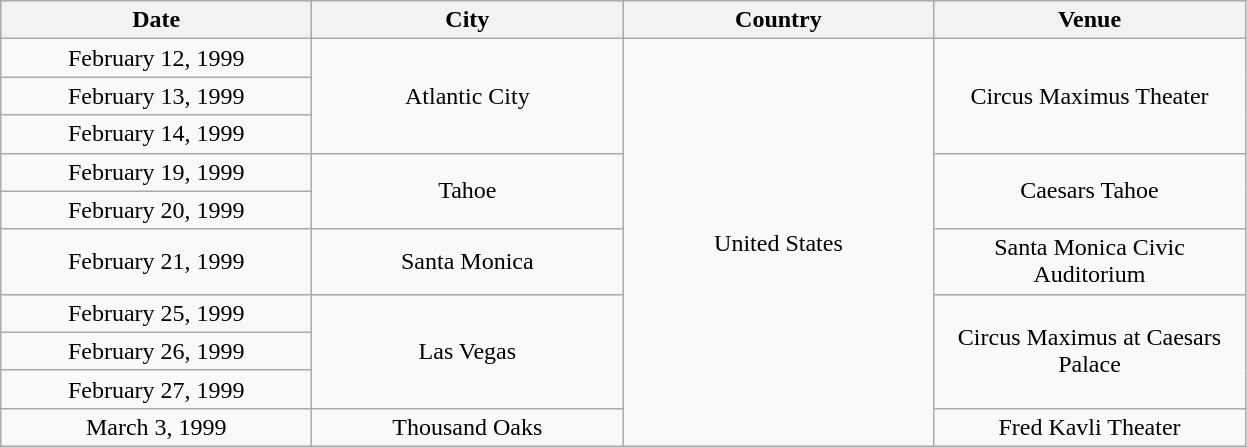<table class="wikitable" style="text-align:center;">
<tr>
<th width="200">Date</th>
<th width="200">City</th>
<th width="200">Country</th>
<th width="200">Venue</th>
</tr>
<tr>
<td>February 12, 1999</td>
<td rowspan="3">Atlantic City</td>
<td rowspan="10">United States</td>
<td rowspan="3">Circus Maximus Theater</td>
</tr>
<tr>
<td>February 13, 1999</td>
</tr>
<tr>
<td>February 14, 1999</td>
</tr>
<tr>
<td>February 19, 1999</td>
<td rowspan="2">Tahoe</td>
<td rowspan="2">Caesars Tahoe</td>
</tr>
<tr>
<td>February 20, 1999</td>
</tr>
<tr>
<td>February 21, 1999</td>
<td>Santa Monica</td>
<td>Santa Monica Civic Auditorium</td>
</tr>
<tr>
<td>February 25, 1999</td>
<td rowspan="3">Las Vegas</td>
<td rowspan="3">Circus Maximus at Caesars Palace</td>
</tr>
<tr>
<td>February 26, 1999</td>
</tr>
<tr>
<td>February 27, 1999</td>
</tr>
<tr>
<td>March 3, 1999</td>
<td>Thousand Oaks</td>
<td>Fred Kavli Theater</td>
</tr>
</table>
